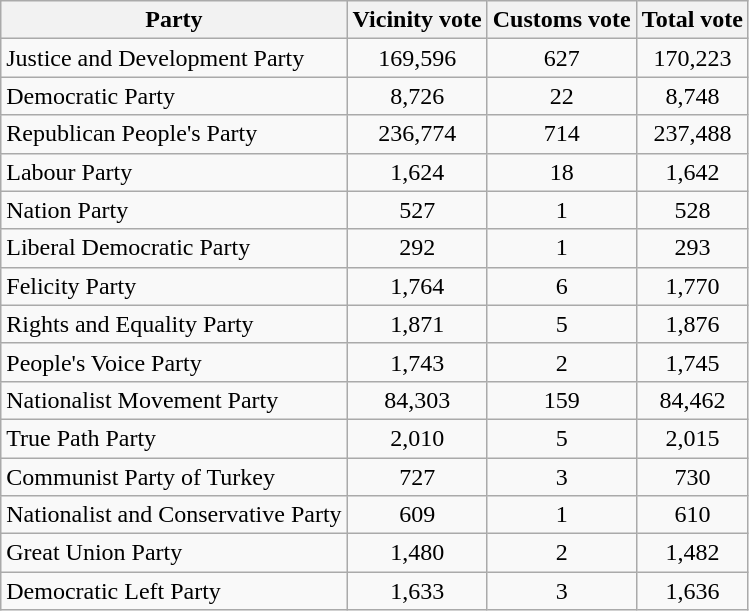<table class="wikitable sortable">
<tr>
<th style="text-align:center;">Party</th>
<th style="text-align:center;">Vicinity vote</th>
<th style="text-align:center;">Customs vote</th>
<th style="text-align:center;">Total vote</th>
</tr>
<tr>
<td>Justice and Development Party</td>
<td style="text-align:center;">169,596</td>
<td style="text-align:center;">627</td>
<td style="text-align:center;">170,223</td>
</tr>
<tr>
<td>Democratic Party</td>
<td style="text-align:center;">8,726</td>
<td style="text-align:center;">22</td>
<td style="text-align:center;">8,748</td>
</tr>
<tr>
<td>Republican People's Party</td>
<td style="text-align:center;">236,774</td>
<td style="text-align:center;">714</td>
<td style="text-align:center;">237,488</td>
</tr>
<tr>
<td>Labour Party</td>
<td style="text-align:center;">1,624</td>
<td style="text-align:center;">18</td>
<td style="text-align:center;">1,642</td>
</tr>
<tr>
<td>Nation Party</td>
<td style="text-align:center;">527</td>
<td style="text-align:center;">1</td>
<td style="text-align:center;">528</td>
</tr>
<tr>
<td>Liberal Democratic Party</td>
<td style="text-align:center;">292</td>
<td style="text-align:center;">1</td>
<td style="text-align:center;">293</td>
</tr>
<tr>
<td>Felicity Party</td>
<td style="text-align:center;">1,764</td>
<td style="text-align:center;">6</td>
<td style="text-align:center;">1,770</td>
</tr>
<tr>
<td>Rights and Equality Party</td>
<td style="text-align:center;">1,871</td>
<td style="text-align:center;">5</td>
<td style="text-align:center;">1,876</td>
</tr>
<tr>
<td>People's Voice Party</td>
<td style="text-align:center;">1,743</td>
<td style="text-align:center;">2</td>
<td style="text-align:center;">1,745</td>
</tr>
<tr>
<td>Nationalist Movement Party</td>
<td style="text-align:center;">84,303</td>
<td style="text-align:center;">159</td>
<td style="text-align:center;">84,462</td>
</tr>
<tr>
<td>True Path Party</td>
<td style="text-align:center;">2,010</td>
<td style="text-align:center;">5</td>
<td style="text-align:center;">2,015</td>
</tr>
<tr>
<td>Communist Party of Turkey</td>
<td style="text-align:center;">727</td>
<td style="text-align:center;">3</td>
<td style="text-align:center;">730</td>
</tr>
<tr>
<td>Nationalist and Conservative Party</td>
<td style="text-align:center;">609</td>
<td style="text-align:center;">1</td>
<td style="text-align:center;">610</td>
</tr>
<tr>
<td>Great Union Party</td>
<td style="text-align:center;">1,480</td>
<td style="text-align:center;">2</td>
<td style="text-align:center;">1,482</td>
</tr>
<tr>
<td>Democratic Left Party</td>
<td style="text-align:center;">1,633</td>
<td style="text-align:center;">3</td>
<td style="text-align:center;">1,636</td>
</tr>
</table>
